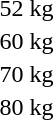<table>
<tr>
<td rowspan=2>52 kg<br></td>
<td rowspan=2></td>
<td rowspan=2></td>
<td></td>
</tr>
<tr>
<td></td>
</tr>
<tr>
<td rowspan=2>60 kg<br></td>
<td rowspan=2></td>
<td rowspan=2></td>
<td></td>
</tr>
<tr>
<td></td>
</tr>
<tr>
<td rowspan=2>70 kg<br></td>
<td rowspan=2></td>
<td rowspan=2></td>
<td></td>
</tr>
<tr>
<td></td>
</tr>
<tr>
<td rowspan=2>80 kg<br></td>
<td rowspan=2></td>
<td rowspan=2></td>
<td></td>
</tr>
<tr>
<td></td>
</tr>
</table>
